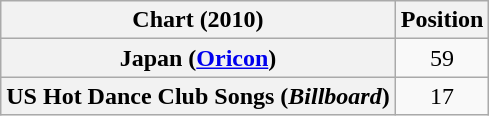<table class="wikitable sortable plainrowheaders" style="text-align:center">
<tr>
<th scope="col">Chart (2010)</th>
<th scope="col">Position</th>
</tr>
<tr>
<th scope="row">Japan (<a href='#'>Oricon</a>)</th>
<td>59</td>
</tr>
<tr>
<th scope="row">US Hot Dance Club Songs (<em>Billboard</em>)</th>
<td>17</td>
</tr>
</table>
